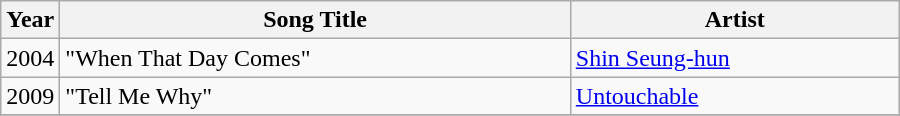<table class="wikitable" style="width:600px">
<tr>
<th width=10>Year</th>
<th>Song Title</th>
<th>Artist</th>
</tr>
<tr>
<td>2004</td>
<td>"When That Day Comes" </td>
<td><a href='#'>Shin Seung-hun</a></td>
</tr>
<tr>
<td>2009</td>
<td>"Tell Me Why"</td>
<td><a href='#'>Untouchable</a></td>
</tr>
<tr>
</tr>
</table>
